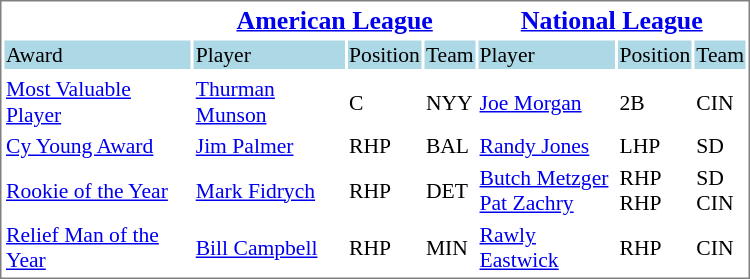<table cellpadding="10">
<tr align="left" style="vertical-align: top">
<td><br><table cellpadding="1" width="500px" style="font-size: 90%; border: 1px solid gray;">
<tr align="center" style="font-size: larger;">
<td> </td>
<td colspan=3><strong><a href='#'>American League</a></strong></td>
<td colspan=3><strong><a href='#'>National League</a></strong></td>
</tr>
<tr style="background:lightblue;">
<td>Award</td>
<td>Player</td>
<td>Position</td>
<td>Team</td>
<td>Player</td>
<td>Position</td>
<td>Team</td>
</tr>
<tr align="center" style="vertical-align: middle;" style="background:lightblue;">
</tr>
<tr>
<td><a href='#'>Most Valuable Player</a></td>
<td><a href='#'>Thurman Munson</a></td>
<td>C</td>
<td>NYY</td>
<td><a href='#'>Joe Morgan</a></td>
<td>2B</td>
<td>CIN</td>
</tr>
<tr>
<td><a href='#'>Cy Young Award</a></td>
<td><a href='#'>Jim Palmer</a></td>
<td>RHP</td>
<td>BAL</td>
<td><a href='#'>Randy Jones</a></td>
<td>LHP</td>
<td>SD</td>
</tr>
<tr>
<td><a href='#'>Rookie of the Year</a></td>
<td><a href='#'>Mark Fidrych</a></td>
<td>RHP</td>
<td>DET</td>
<td><a href='#'>Butch Metzger</a><br><a href='#'>Pat Zachry</a></td>
<td>RHP<br>RHP</td>
<td>SD<br>CIN</td>
</tr>
<tr>
<td><a href='#'>Relief Man of the Year</a></td>
<td><a href='#'>Bill Campbell</a></td>
<td>RHP</td>
<td>MIN</td>
<td><a href='#'>Rawly Eastwick</a></td>
<td>RHP</td>
<td>CIN</td>
</tr>
</table>
</td>
</tr>
</table>
